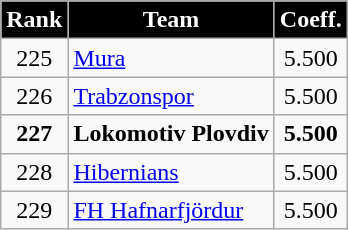<table class="wikitable" style="text-align: center;">
<tr>
<th style="color:#FFFFFF; background:black;">Rank</th>
<th style="color:#FFFFFF; background:black;">Team</th>
<th style="color:#FFFFFF; background:black;">Coeff.</th>
</tr>
<tr>
<td>225</td>
<td align=left> <a href='#'>Mura</a></td>
<td>5.500</td>
</tr>
<tr>
<td>226</td>
<td align=left> <a href='#'>Trabzonspor</a></td>
<td>5.500</td>
</tr>
<tr>
<td><strong>227</strong></td>
<td align=left> <strong>Lokomotiv Plovdiv</strong></td>
<td><strong>5.500</strong></td>
</tr>
<tr>
<td>228</td>
<td align=left> <a href='#'>Hibernians</a></td>
<td>5.500</td>
</tr>
<tr>
<td>229</td>
<td align=left> <a href='#'>FH Hafnarfjördur</a></td>
<td>5.500</td>
</tr>
</table>
